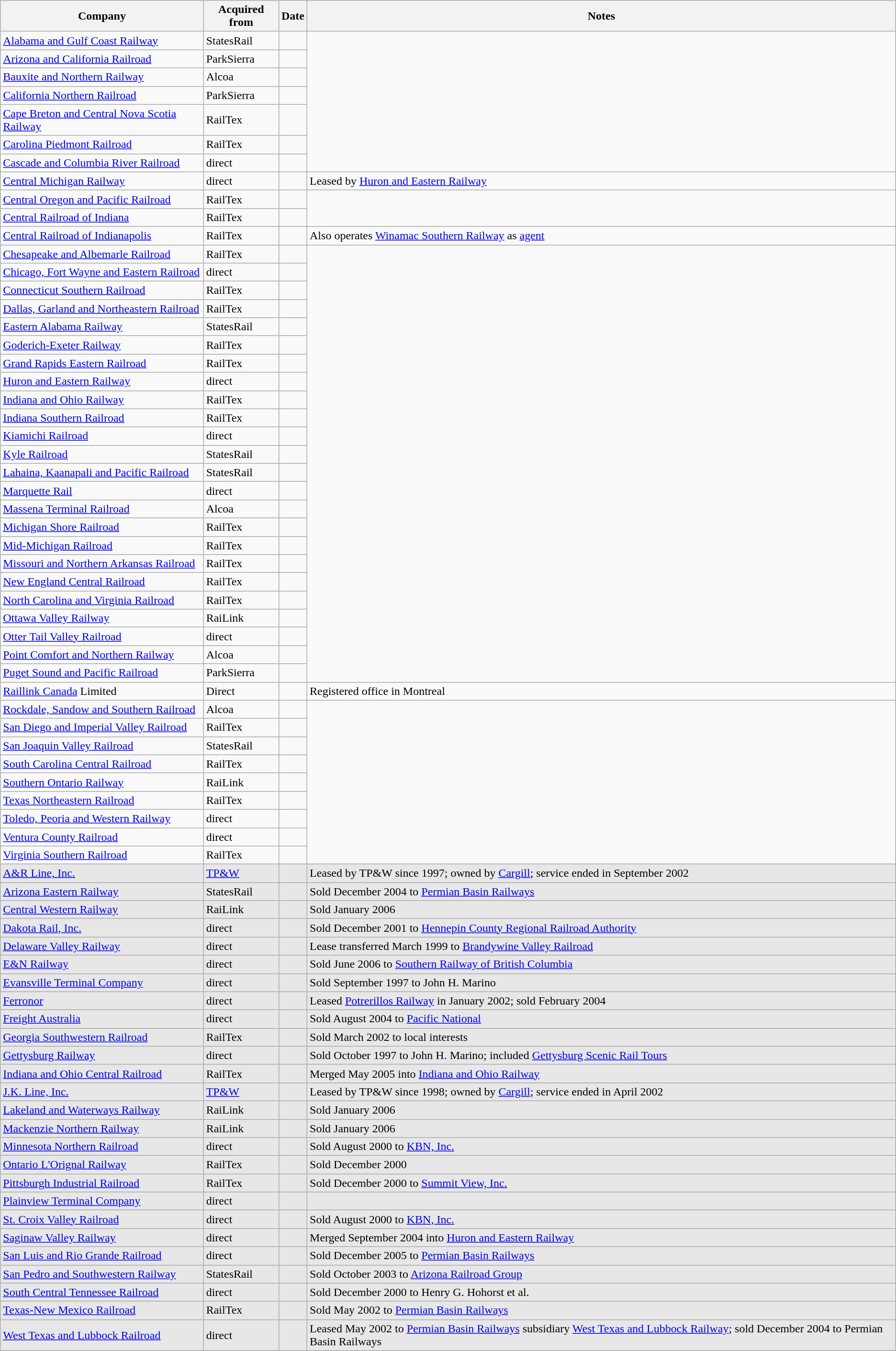<table class="wikitable sortable">
<tr>
<th>Company</th>
<th>Acquired from</th>
<th>Date</th>
<th>Notes</th>
</tr>
<tr>
<td><a href='#'>Alabama and Gulf Coast Railway</a></td>
<td>StatesRail</td>
<td></td>
</tr>
<tr>
<td><a href='#'>Arizona and California Railroad</a></td>
<td>ParkSierra</td>
<td></td>
</tr>
<tr>
<td><a href='#'>Bauxite and Northern Railway</a></td>
<td>Alcoa</td>
<td></td>
</tr>
<tr>
<td><a href='#'>California Northern Railroad</a></td>
<td>ParkSierra</td>
<td></td>
</tr>
<tr>
<td><a href='#'>Cape Breton and Central Nova Scotia Railway</a></td>
<td>RailTex</td>
<td></td>
</tr>
<tr>
<td><a href='#'>Carolina Piedmont Railroad</a></td>
<td>RailTex</td>
<td></td>
</tr>
<tr>
<td><a href='#'>Cascade and Columbia River Railroad</a></td>
<td>direct</td>
<td></td>
</tr>
<tr>
<td><a href='#'>Central Michigan Railway</a></td>
<td>direct</td>
<td></td>
<td>Leased by <a href='#'>Huron and Eastern Railway</a></td>
</tr>
<tr>
<td><a href='#'>Central Oregon and Pacific Railroad</a></td>
<td>RailTex</td>
<td></td>
</tr>
<tr>
<td><a href='#'>Central Railroad of Indiana</a></td>
<td>RailTex</td>
<td></td>
</tr>
<tr>
<td><a href='#'>Central Railroad of Indianapolis</a></td>
<td>RailTex</td>
<td></td>
<td>Also operates <a href='#'>Winamac Southern Railway</a> as <a href='#'>agent</a></td>
</tr>
<tr>
<td><a href='#'>Chesapeake and Albemarle Railroad</a></td>
<td>RailTex</td>
<td></td>
</tr>
<tr>
<td><a href='#'>Chicago, Fort Wayne and Eastern Railroad</a></td>
<td>direct</td>
<td></td>
</tr>
<tr>
<td><a href='#'>Connecticut Southern Railroad</a></td>
<td>RailTex</td>
<td></td>
</tr>
<tr>
<td><a href='#'>Dallas, Garland and Northeastern Railroad</a></td>
<td>RailTex</td>
<td></td>
</tr>
<tr>
<td><a href='#'>Eastern Alabama Railway</a></td>
<td>StatesRail</td>
<td></td>
</tr>
<tr>
<td><a href='#'>Goderich-Exeter Railway</a></td>
<td>RailTex</td>
<td></td>
</tr>
<tr>
<td><a href='#'>Grand Rapids Eastern Railroad</a></td>
<td>RailTex</td>
<td></td>
</tr>
<tr>
<td><a href='#'>Huron and Eastern Railway</a></td>
<td>direct</td>
<td></td>
</tr>
<tr>
<td><a href='#'>Indiana and Ohio Railway</a></td>
<td>RailTex</td>
<td></td>
</tr>
<tr>
<td><a href='#'>Indiana Southern Railroad</a></td>
<td>RailTex</td>
<td></td>
</tr>
<tr>
<td><a href='#'>Kiamichi Railroad</a></td>
<td>direct</td>
<td></td>
</tr>
<tr>
<td><a href='#'>Kyle Railroad</a></td>
<td>StatesRail</td>
<td></td>
</tr>
<tr>
<td><a href='#'>Lahaina, Kaanapali and Pacific Railroad</a></td>
<td>StatesRail</td>
<td></td>
</tr>
<tr>
<td><a href='#'>Marquette Rail</a></td>
<td>direct</td>
<td></td>
</tr>
<tr>
<td><a href='#'>Massena Terminal Railroad</a></td>
<td>Alcoa</td>
<td></td>
</tr>
<tr>
<td><a href='#'>Michigan Shore Railroad</a></td>
<td>RailTex</td>
<td></td>
</tr>
<tr>
<td><a href='#'>Mid-Michigan Railroad</a></td>
<td>RailTex</td>
<td></td>
</tr>
<tr>
<td><a href='#'>Missouri and Northern Arkansas Railroad</a></td>
<td>RailTex</td>
<td></td>
</tr>
<tr>
<td><a href='#'>New England Central Railroad</a></td>
<td>RailTex</td>
<td></td>
</tr>
<tr>
<td><a href='#'>North Carolina and Virginia Railroad</a></td>
<td>RailTex</td>
<td></td>
</tr>
<tr>
<td><a href='#'>Ottawa Valley Railway</a></td>
<td>RaiLink</td>
<td></td>
</tr>
<tr>
<td><a href='#'>Otter Tail Valley Railroad</a></td>
<td>direct</td>
<td></td>
</tr>
<tr>
<td><a href='#'>Point Comfort and Northern Railway</a></td>
<td>Alcoa</td>
<td></td>
</tr>
<tr>
<td><a href='#'>Puget Sound and Pacific Railroad</a></td>
<td>ParkSierra</td>
<td></td>
</tr>
<tr>
<td><a href='#'>Raillink Canada</a> Limited</td>
<td>Direct</td>
<td></td>
<td>Registered office in Montreal</td>
</tr>
<tr>
<td><a href='#'>Rockdale, Sandow and Southern Railroad</a></td>
<td>Alcoa</td>
<td></td>
</tr>
<tr>
<td><a href='#'>San Diego and Imperial Valley Railroad</a></td>
<td>RailTex</td>
<td></td>
</tr>
<tr>
<td><a href='#'>San Joaquin Valley Railroad</a></td>
<td>StatesRail</td>
<td></td>
</tr>
<tr>
<td><a href='#'>South Carolina Central Railroad</a></td>
<td>RailTex</td>
<td></td>
</tr>
<tr>
<td><a href='#'>Southern Ontario Railway</a></td>
<td>RaiLink</td>
<td></td>
</tr>
<tr>
<td><a href='#'>Texas Northeastern Railroad</a></td>
<td>RailTex</td>
<td></td>
</tr>
<tr>
<td><a href='#'>Toledo, Peoria and Western Railway</a></td>
<td>direct</td>
<td></td>
</tr>
<tr>
<td><a href='#'>Ventura County Railroad</a></td>
<td>direct</td>
<td></td>
</tr>
<tr>
<td><a href='#'>Virginia Southern Railroad</a></td>
<td>RailTex</td>
<td></td>
</tr>
<tr bgcolor=e7e7e7>
<td><a href='#'>A&R Line, Inc.</a></td>
<td><a href='#'>TP&W</a></td>
<td></td>
<td>Leased by TP&W since 1997; owned by <a href='#'>Cargill</a>; service ended in September 2002</td>
</tr>
<tr bgcolor=e7e7e7>
<td><a href='#'>Arizona Eastern Railway</a></td>
<td>StatesRail</td>
<td></td>
<td>Sold December 2004 to <a href='#'>Permian Basin Railways</a></td>
</tr>
<tr bgcolor=e7e7e7>
<td><a href='#'>Central Western Railway</a></td>
<td>RaiLink</td>
<td></td>
<td>Sold January 2006</td>
</tr>
<tr bgcolor=e7e7e7>
<td><a href='#'>Dakota Rail, Inc.</a></td>
<td>direct</td>
<td></td>
<td>Sold December 2001 to <a href='#'>Hennepin County Regional Railroad Authority</a></td>
</tr>
<tr bgcolor=e7e7e7>
<td><a href='#'>Delaware Valley Railway</a></td>
<td>direct</td>
<td></td>
<td>Lease transferred March 1999 to <a href='#'>Brandywine Valley Railroad</a></td>
</tr>
<tr bgcolor=e7e7e7>
<td><a href='#'>E&N Railway</a></td>
<td>direct</td>
<td></td>
<td>Sold June 2006 to <a href='#'>Southern Railway of British Columbia</a></td>
</tr>
<tr bgcolor=e7e7e7>
<td><a href='#'>Evansville Terminal Company</a></td>
<td>direct</td>
<td></td>
<td>Sold September 1997 to John H. Marino</td>
</tr>
<tr bgcolor=e7e7e7>
<td><a href='#'>Ferronor</a></td>
<td>direct</td>
<td></td>
<td>Leased <a href='#'>Potrerillos Railway</a> in January 2002; sold February 2004</td>
</tr>
<tr bgcolor=e7e7e7>
<td><a href='#'>Freight Australia</a></td>
<td>direct</td>
<td></td>
<td>Sold August 2004 to <a href='#'>Pacific National</a></td>
</tr>
<tr bgcolor=e7e7e7>
<td><a href='#'>Georgia Southwestern Railroad</a></td>
<td>RailTex</td>
<td></td>
<td>Sold March 2002 to local interests</td>
</tr>
<tr bgcolor=e7e7e7>
<td><a href='#'>Gettysburg Railway</a></td>
<td>direct</td>
<td></td>
<td>Sold October 1997 to John H. Marino; included <a href='#'>Gettysburg Scenic Rail Tours</a></td>
</tr>
<tr bgcolor=e7e7e7>
<td><a href='#'>Indiana and Ohio Central Railroad</a></td>
<td>RailTex</td>
<td></td>
<td>Merged May 2005 into <a href='#'>Indiana and Ohio Railway</a></td>
</tr>
<tr bgcolor=e7e7e7>
<td><a href='#'>J.K. Line, Inc.</a></td>
<td><a href='#'>TP&W</a></td>
<td></td>
<td>Leased by TP&W since 1998; owned by <a href='#'>Cargill</a>; service ended in April 2002</td>
</tr>
<tr bgcolor=e7e7e7>
<td><a href='#'>Lakeland and Waterways Railway</a></td>
<td>RaiLink</td>
<td></td>
<td>Sold January 2006</td>
</tr>
<tr bgcolor=e7e7e7>
<td><a href='#'>Mackenzie Northern Railway</a></td>
<td>RaiLink</td>
<td></td>
<td>Sold January 2006</td>
</tr>
<tr bgcolor=e7e7e7>
<td><a href='#'>Minnesota Northern Railroad</a></td>
<td>direct</td>
<td></td>
<td>Sold August 2000 to <a href='#'>KBN, Inc.</a></td>
</tr>
<tr bgcolor=e7e7e7>
<td><a href='#'>Ontario L'Orignal Railway</a></td>
<td>RailTex</td>
<td></td>
<td>Sold December 2000</td>
</tr>
<tr bgcolor=e7e7e7>
<td><a href='#'>Pittsburgh Industrial Railroad</a></td>
<td>RailTex</td>
<td></td>
<td>Sold December 2000 to <a href='#'>Summit View, Inc.</a></td>
</tr>
<tr bgcolor=e7e7e7>
<td><a href='#'>Plainview Terminal Company</a></td>
<td>direct</td>
<td></td>
<td></td>
</tr>
<tr bgcolor=e7e7e7>
<td><a href='#'>St. Croix Valley Railroad</a></td>
<td>direct</td>
<td></td>
<td>Sold August 2000 to <a href='#'>KBN, Inc.</a></td>
</tr>
<tr bgcolor=e7e7e7>
<td><a href='#'>Saginaw Valley Railway</a></td>
<td>direct</td>
<td></td>
<td>Merged September 2004 into <a href='#'>Huron and Eastern Railway</a></td>
</tr>
<tr bgcolor=e7e7e7>
<td><a href='#'>San Luis and Rio Grande Railroad</a></td>
<td>direct</td>
<td></td>
<td>Sold December 2005 to <a href='#'>Permian Basin Railways</a></td>
</tr>
<tr bgcolor=e7e7e7>
<td><a href='#'>San Pedro and Southwestern Railway</a></td>
<td>StatesRail</td>
<td></td>
<td>Sold October 2003 to <a href='#'>Arizona Railroad Group</a></td>
</tr>
<tr bgcolor=e7e7e7>
<td><a href='#'>South Central Tennessee Railroad</a></td>
<td>direct</td>
<td></td>
<td>Sold December 2000 to Henry G. Hohorst et al.</td>
</tr>
<tr bgcolor=e7e7e7>
<td><a href='#'>Texas-New Mexico Railroad</a></td>
<td>RailTex</td>
<td></td>
<td>Sold May 2002 to <a href='#'>Permian Basin Railways</a></td>
</tr>
<tr bgcolor=e7e7e7>
<td><a href='#'>West Texas and Lubbock Railroad</a></td>
<td>direct</td>
<td></td>
<td>Leased May 2002 to <a href='#'>Permian Basin Railways</a> subsidiary <a href='#'>West Texas and Lubbock Railway</a>; sold December 2004 to Permian Basin Railways</td>
</tr>
</table>
